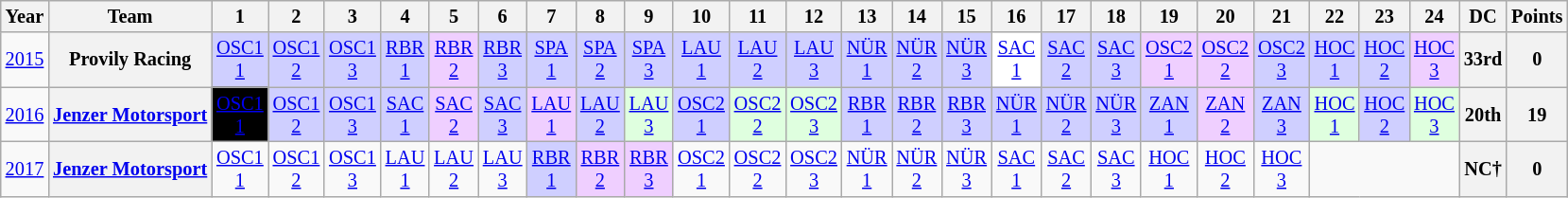<table class="wikitable" style="text-align:center; font-size:85%">
<tr>
<th>Year</th>
<th>Team</th>
<th>1</th>
<th>2</th>
<th>3</th>
<th>4</th>
<th>5</th>
<th>6</th>
<th>7</th>
<th>8</th>
<th>9</th>
<th>10</th>
<th>11</th>
<th>12</th>
<th>13</th>
<th>14</th>
<th>15</th>
<th>16</th>
<th>17</th>
<th>18</th>
<th>19</th>
<th>20</th>
<th>21</th>
<th>22</th>
<th>23</th>
<th>24</th>
<th>DC</th>
<th>Points</th>
</tr>
<tr>
<td><a href='#'>2015</a></td>
<th nowrap>Provily Racing</th>
<td style="background:#CFCFFF;"><a href='#'>OSC1<br>1</a><br></td>
<td style="background:#CFCFFF;"><a href='#'>OSC1<br>2</a><br></td>
<td style="background:#CFCFFF;"><a href='#'>OSC1<br>3</a><br></td>
<td style="background:#CFCFFF;"><a href='#'>RBR<br>1</a><br></td>
<td style="background:#EFCFFF;"><a href='#'>RBR<br>2</a><br></td>
<td style="background:#CFCFFF;"><a href='#'>RBR<br>3</a><br></td>
<td style="background:#CFCFFF;"><a href='#'>SPA<br>1</a><br></td>
<td style="background:#CFCFFF;"><a href='#'>SPA<br>2</a><br></td>
<td style="background:#CFCFFF;"><a href='#'>SPA<br>3</a><br></td>
<td style="background:#CFCFFF;"><a href='#'>LAU<br>1</a><br></td>
<td style="background:#CFCFFF;"><a href='#'>LAU<br>2</a><br></td>
<td style="background:#CFCFFF;"><a href='#'>LAU<br>3</a><br></td>
<td style="background:#CFCFFF;"><a href='#'>NÜR<br>1</a><br></td>
<td style="background:#CFCFFF;"><a href='#'>NÜR<br>2</a><br></td>
<td style="background:#CFCFFF;"><a href='#'>NÜR<br>3</a><br></td>
<td style="background:#FFFFFF;"><a href='#'>SAC<br>1</a><br></td>
<td style="background:#CFCFFF;"><a href='#'>SAC<br>2</a><br></td>
<td style="background:#CFCFFF;"><a href='#'>SAC<br>3</a><br></td>
<td style="background:#EFCFFF;"><a href='#'>OSC2<br>1</a><br></td>
<td style="background:#EFCFFF;"><a href='#'>OSC2<br>2</a><br></td>
<td style="background:#CFCFFF;"><a href='#'>OSC2<br>3</a><br></td>
<td style="background:#CFCFFF;"><a href='#'>HOC<br>1</a><br></td>
<td style="background:#CFCFFF;"><a href='#'>HOC<br>2</a><br></td>
<td style="background:#EFCFFF;"><a href='#'>HOC<br>3</a><br></td>
<th>33rd</th>
<th>0</th>
</tr>
<tr>
<td><a href='#'>2016</a></td>
<th nowrap><a href='#'>Jenzer Motorsport</a></th>
<td style="background:#000000;color:white"><a href='#'><span>OSC1<br>1</span></a><br></td>
<td style="background:#CFCFFF;"><a href='#'>OSC1<br>2</a><br></td>
<td style="background:#CFCFFF;"><a href='#'>OSC1<br>3</a><br></td>
<td style="background:#CFCFFF;"><a href='#'>SAC<br>1</a><br></td>
<td style="background:#EFCFFF;"><a href='#'>SAC<br>2</a><br></td>
<td style="background:#CFCFFF;"><a href='#'>SAC<br>3</a><br></td>
<td style="background:#EFCFFF;"><a href='#'>LAU<br>1</a><br></td>
<td style="background:#CFCFFF;"><a href='#'>LAU<br>2</a><br></td>
<td style="background:#DFFFDF;"><a href='#'>LAU<br>3</a><br></td>
<td style="background:#CFCFFF;"><a href='#'>OSC2<br>1</a><br></td>
<td style="background:#DFFFDF;"><a href='#'>OSC2<br>2</a><br></td>
<td style="background:#DFFFDF;"><a href='#'>OSC2<br>3</a><br></td>
<td style="background:#CFCFFF;"><a href='#'>RBR<br>1</a><br></td>
<td style="background:#CFCFFF;"><a href='#'>RBR<br>2</a><br></td>
<td style="background:#CFCFFF;"><a href='#'>RBR<br>3</a><br></td>
<td style="background:#CFCFFF;"><a href='#'>NÜR<br>1</a><br></td>
<td style="background:#CFCFFF;"><a href='#'>NÜR<br>2</a><br></td>
<td style="background:#CFCFFF;"><a href='#'>NÜR<br>3</a><br></td>
<td style="background:#CFCFFF;"><a href='#'>ZAN<br>1</a><br></td>
<td style="background:#EFCFFF;"><a href='#'>ZAN<br>2</a><br></td>
<td style="background:#CFCFFF;"><a href='#'>ZAN<br>3</a><br></td>
<td style="background:#DFFFDF;"><a href='#'>HOC<br>1</a><br></td>
<td style="background:#CFCFFF;"><a href='#'>HOC<br>2</a><br></td>
<td style="background:#DFFFDF;"><a href='#'>HOC<br>3</a><br></td>
<th>20th</th>
<th>19</th>
</tr>
<tr>
<td><a href='#'>2017</a></td>
<th nowrap><a href='#'>Jenzer Motorsport</a></th>
<td style="background:#;"><a href='#'>OSC1<br>1</a></td>
<td style="background:#;"><a href='#'>OSC1<br>2</a></td>
<td style="background:#;"><a href='#'>OSC1<br>3</a></td>
<td style="background:#;"><a href='#'>LAU<br>1</a></td>
<td style="background:#;"><a href='#'>LAU<br>2</a></td>
<td style="background:#;"><a href='#'>LAU<br>3</a></td>
<td style="background:#CFCFFF;"><a href='#'>RBR<br>1</a><br></td>
<td style="background:#EFCFFF;"><a href='#'>RBR<br>2</a><br></td>
<td style="background:#EFCFFF;"><a href='#'>RBR<br>3</a><br></td>
<td style="background:#;"><a href='#'>OSC2<br>1</a></td>
<td style="background:#;"><a href='#'>OSC2<br>2</a></td>
<td style="background:#;"><a href='#'>OSC2<br>3</a></td>
<td style="background:#;"><a href='#'>NÜR<br>1</a></td>
<td style="background:#;"><a href='#'>NÜR<br>2</a></td>
<td style="background:#;"><a href='#'>NÜR<br>3</a></td>
<td style="background:#;"><a href='#'>SAC<br>1</a></td>
<td style="background:#;"><a href='#'>SAC<br>2</a></td>
<td style="background:#;"><a href='#'>SAC<br>3</a></td>
<td style="background:#;"><a href='#'>HOC<br>1</a></td>
<td style="background:#;"><a href='#'>HOC<br>2</a></td>
<td style="background:#;"><a href='#'>HOC<br>3</a></td>
<td colspan=3></td>
<th>NC†</th>
<th>0</th>
</tr>
</table>
